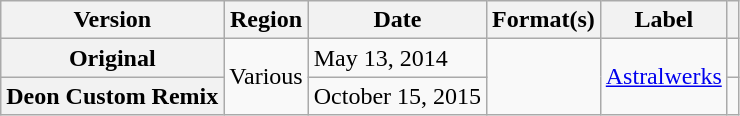<table class="wikitable plainrowheaders">
<tr>
<th scope="col">Version</th>
<th scope="col">Region</th>
<th scope="col">Date</th>
<th scope="col">Format(s)</th>
<th scope="col">Label</th>
<th scope="col"></th>
</tr>
<tr>
<th scope="row">Original</th>
<td rowspan=5>Various</td>
<td>May 13, 2014</td>
<td rowspan=5></td>
<td rowspan=5><a href='#'>Astralwerks</a></td>
<td style="text-align:center;"></td>
</tr>
<tr>
<th scope="row">Deon Custom Remix</th>
<td>October 15, 2015</td>
<td style="text-align:center;"></td>
</tr>
</table>
